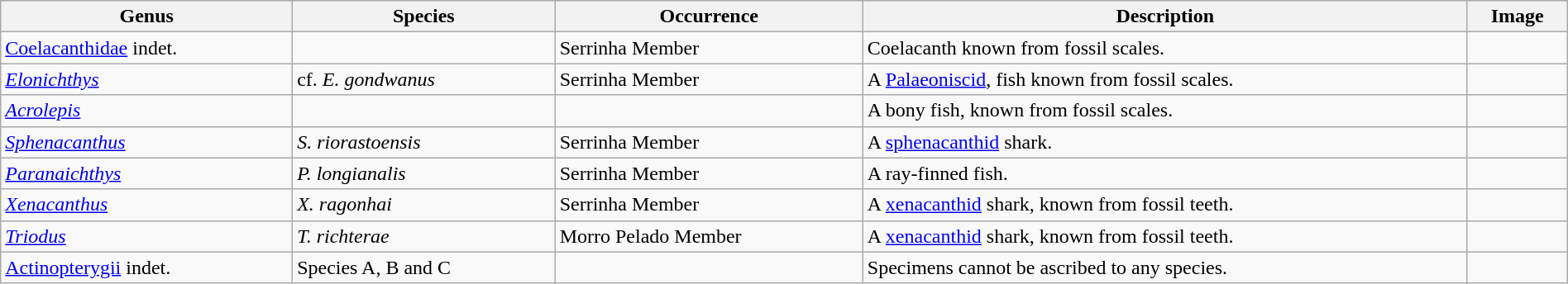<table class="wikitable" align="center" width="100%">
<tr>
<th>Genus</th>
<th>Species</th>
<th>Occurrence</th>
<th>Description</th>
<th>Image</th>
</tr>
<tr>
<td><a href='#'>Coelacanthidae</a> indet.</td>
<td></td>
<td>Serrinha Member</td>
<td>Coelacanth known from fossil scales.</td>
<td></td>
</tr>
<tr>
<td><em><a href='#'>Elonichthys</a></em></td>
<td>cf. <em>E. gondwanus</em></td>
<td>Serrinha Member</td>
<td>A <a href='#'>Palaeoniscid</a>, fish known from fossil scales.</td>
<td></td>
</tr>
<tr>
<td><em><a href='#'>Acrolepis</a></em></td>
<td></td>
<td></td>
<td>A bony fish, known from fossil scales.</td>
<td></td>
</tr>
<tr>
<td><em><a href='#'>Sphenacanthus</a></em></td>
<td><em>S. riorastoensis</em></td>
<td>Serrinha Member</td>
<td>A <a href='#'>sphenacanthid</a> shark.</td>
<td></td>
</tr>
<tr>
<td><em><a href='#'>Paranaichthys</a></em></td>
<td><em>P. longianalis</em></td>
<td>Serrinha Member</td>
<td>A ray-finned fish.</td>
<td></td>
</tr>
<tr>
<td><em><a href='#'>Xenacanthus</a></em></td>
<td><em>X. ragonhai</em></td>
<td>Serrinha Member</td>
<td>A <a href='#'>xenacanthid</a> shark, known from fossil teeth.</td>
<td></td>
</tr>
<tr>
<td><em><a href='#'>Triodus</a></em></td>
<td><em>T. richterae</em></td>
<td>Morro Pelado Member</td>
<td>A <a href='#'>xenacanthid</a> shark, known from fossil teeth.</td>
<td></td>
</tr>
<tr>
<td><a href='#'>Actinopterygii</a> indet.</td>
<td>Species A, B and C</td>
<td></td>
<td>Specimens cannot be ascribed to any species.</td>
<td></td>
</tr>
</table>
